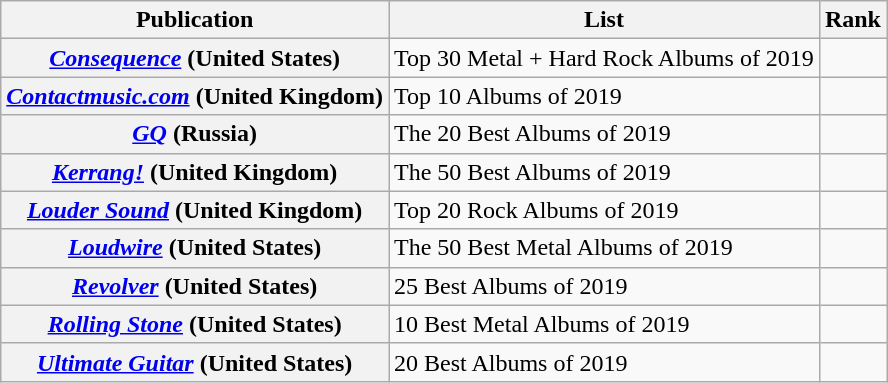<table class="wikitable sortable plainrowheaders">
<tr>
<th>Publication</th>
<th>List</th>
<th>Rank</th>
</tr>
<tr>
<th scope="row"><em><a href='#'>Consequence</a></em> (United States)</th>
<td>Top 30 Metal + Hard Rock Albums of 2019</td>
<td></td>
</tr>
<tr>
<th scope="row"><em><a href='#'>Contactmusic.com</a></em> (United Kingdom)</th>
<td>Top 10 Albums of 2019</td>
<td></td>
</tr>
<tr>
<th scope="row"><em><a href='#'>GQ</a></em> (Russia)</th>
<td>The 20 Best Albums of 2019</td>
<td></td>
</tr>
<tr>
<th scope="row"><em><a href='#'>Kerrang!</a></em> (United Kingdom)</th>
<td>The 50 Best Albums of 2019</td>
<td></td>
</tr>
<tr>
<th scope="row"><em><a href='#'>Louder Sound</a></em> (United Kingdom)</th>
<td>Top 20 Rock Albums of 2019</td>
<td></td>
</tr>
<tr>
<th scope="row"><em><a href='#'>Loudwire</a></em> (United States)</th>
<td>The 50 Best Metal Albums of 2019</td>
<td></td>
</tr>
<tr>
<th scope="row"><em><a href='#'>Revolver</a></em> (United States)</th>
<td>25 Best Albums of 2019</td>
<td></td>
</tr>
<tr>
<th scope="row"><em><a href='#'>Rolling Stone</a></em> (United States)</th>
<td>10 Best Metal Albums of 2019</td>
<td></td>
</tr>
<tr>
<th scope="row"><em><a href='#'>Ultimate Guitar</a></em> (United States)</th>
<td>20 Best Albums of 2019</td>
<td></td>
</tr>
</table>
